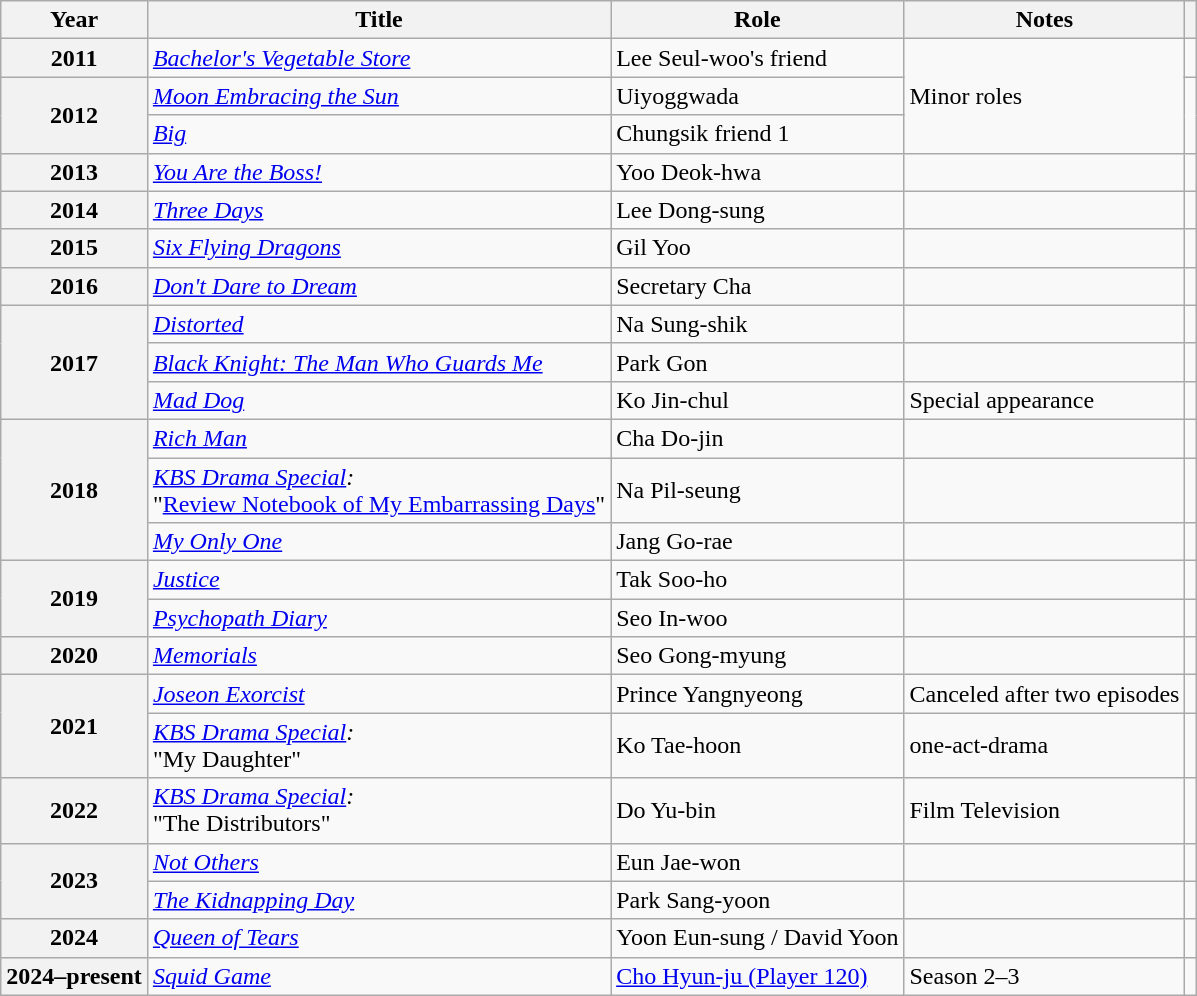<table class="wikitable plainrowheaders sortable">
<tr>
<th scope="col">Year</th>
<th scope="col">Title</th>
<th scope="col">Role</th>
<th scope="col">Notes</th>
<th scope="col" class="unsortable"></th>
</tr>
<tr>
<th scope="row">2011</th>
<td><em><a href='#'>Bachelor's Vegetable Store</a></em></td>
<td>Lee Seul-woo's friend</td>
<td rowspan="3">Minor roles</td>
<td style="text-align:center"></td>
</tr>
<tr>
<th rowspan="2" scope="row">2012</th>
<td><em><a href='#'>Moon Embracing the Sun</a></em></td>
<td>Uiyoggwada</td>
<td rowspan="2" style="text-align:center"></td>
</tr>
<tr>
<td><a href='#'><em>Big</em></a></td>
<td>Chungsik friend 1</td>
</tr>
<tr>
<th scope="row">2013</th>
<td><em><a href='#'>You Are the Boss!</a></em></td>
<td>Yoo Deok-hwa</td>
<td></td>
<td style="text-align:center"></td>
</tr>
<tr>
<th scope="row">2014</th>
<td><em><a href='#'>Three Days</a></em></td>
<td>Lee Dong-sung</td>
<td></td>
<td style="text-align:center"></td>
</tr>
<tr>
<th scope="row">2015</th>
<td><em><a href='#'>Six Flying Dragons</a></em></td>
<td>Gil Yoo</td>
<td></td>
<td style="text-align:center"></td>
</tr>
<tr>
<th scope="row">2016</th>
<td><em><a href='#'>Don't Dare to Dream</a></em></td>
<td>Secretary Cha</td>
<td></td>
<td style="text-align:center"></td>
</tr>
<tr>
<th rowspan="3" scope="row">2017</th>
<td><em><a href='#'>Distorted</a></em></td>
<td>Na Sung-shik</td>
<td></td>
<td style="text-align:center"></td>
</tr>
<tr>
<td><em><a href='#'>Black Knight: The Man Who Guards Me</a></em></td>
<td>Park Gon</td>
<td></td>
<td style="text-align:center"></td>
</tr>
<tr>
<td><em><a href='#'>Mad Dog</a></em></td>
<td>Ko Jin-chul</td>
<td>Special appearance</td>
<td style="text-align:center"></td>
</tr>
<tr>
<th rowspan="3" scope="row">2018</th>
<td><em><a href='#'>Rich Man</a></em></td>
<td>Cha Do-jin</td>
<td></td>
<td style="text-align:center"></td>
</tr>
<tr>
<td><em><a href='#'>KBS Drama Special</a>:</em> <br> "<a href='#'>Review Notebook of My Embarrassing Days</a>"</td>
<td>Na Pil-seung</td>
<td></td>
<td style="text-align:center"></td>
</tr>
<tr>
<td><em><a href='#'>My Only One</a></em></td>
<td>Jang Go-rae</td>
<td></td>
<td style="text-align:center"></td>
</tr>
<tr>
<th rowspan="2" scope="row">2019</th>
<td><em><a href='#'>Justice</a></em></td>
<td>Tak Soo-ho</td>
<td></td>
<td style="text-align:center"></td>
</tr>
<tr>
<td><em><a href='#'>Psychopath Diary</a></em></td>
<td>Seo In-woo</td>
<td></td>
<td style="text-align:center"></td>
</tr>
<tr>
<th scope="row">2020</th>
<td><em><a href='#'>Memorials</a></em></td>
<td>Seo Gong-myung</td>
<td></td>
<td style="text-align:center"></td>
</tr>
<tr>
<th rowspan="2" scope="row">2021</th>
<td><em><a href='#'>Joseon Exorcist</a></em></td>
<td>Prince Yangnyeong</td>
<td>Canceled after two episodes</td>
<td style="text-align:center"></td>
</tr>
<tr>
<td><em><a href='#'>KBS Drama Special</a>:</em> <br> "My Daughter"</td>
<td>Ko Tae-hoon</td>
<td>one-act-drama</td>
<td style="text-align:center"></td>
</tr>
<tr>
<th scope="row">2022</th>
<td><em><a href='#'>KBS Drama Special</a>:</em> <br> "The Distributors"</td>
<td>Do Yu-bin</td>
<td>Film Television</td>
<td style="text-align:center"></td>
</tr>
<tr>
<th rowspan="2" scope="row">2023</th>
<td><em><a href='#'>Not Others</a></em></td>
<td>Eun Jae-won</td>
<td></td>
<td style="text-align:center"></td>
</tr>
<tr>
<td><em><a href='#'>The Kidnapping Day</a></em></td>
<td>Park Sang-yoon</td>
<td></td>
<td style="text-align:center"></td>
</tr>
<tr>
<th scope="row">2024</th>
<td><em><a href='#'>Queen of Tears</a></em></td>
<td>Yoon Eun-sung / David Yoon</td>
<td></td>
<td style="text-align:center"></td>
</tr>
<tr>
<th scope="row">2024–present</th>
<td><em><a href='#'>Squid Game</a></em></td>
<td><a href='#'>Cho Hyun-ju (Player 120)</a></td>
<td>Season 2–3</td>
<td style="text-align:center"></td>
</tr>
</table>
